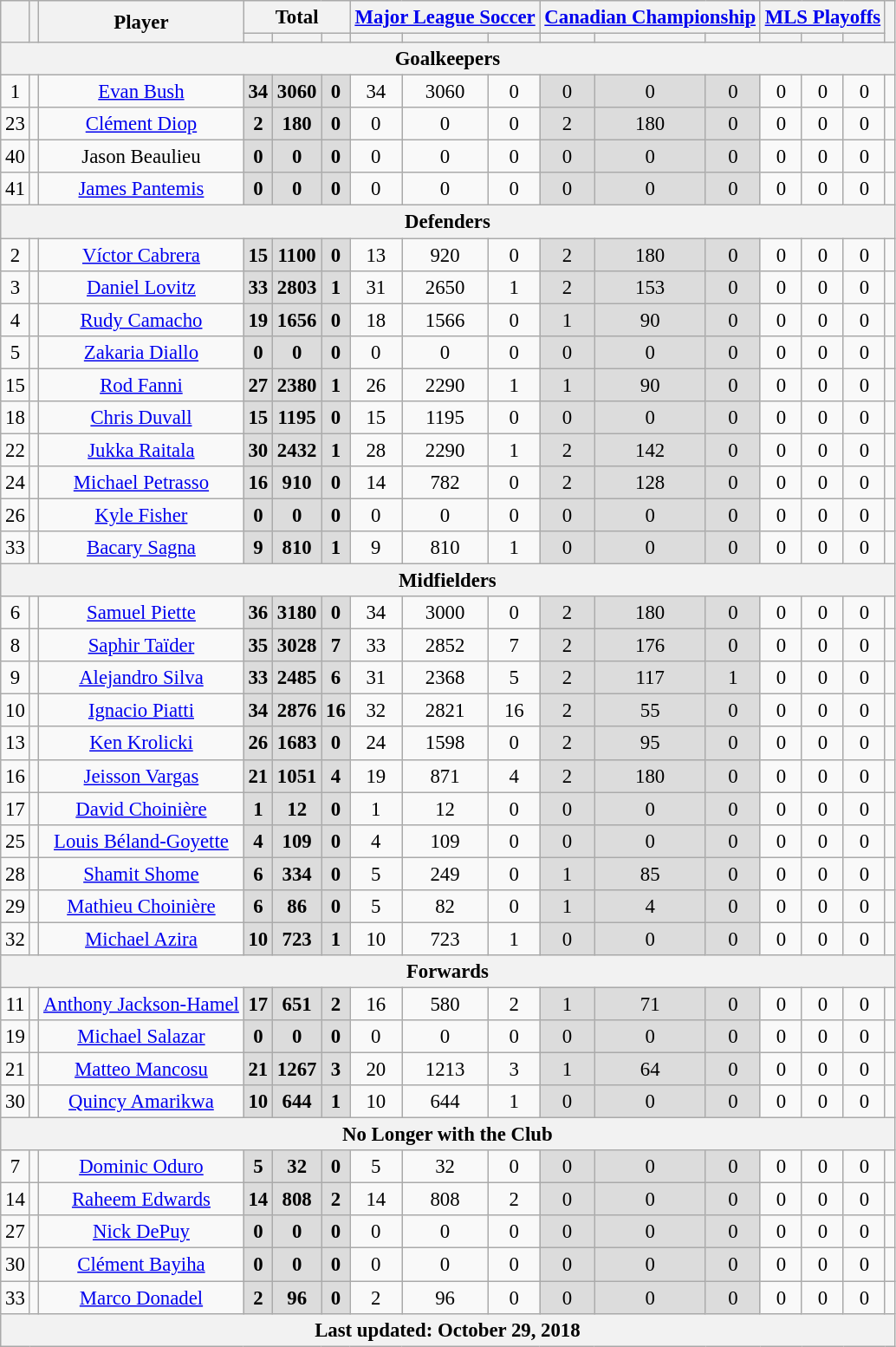<table class="wikitable sortable alternance" Style="text-align:  center;font-size:95%">
<tr>
<th rowspan="2"></th>
<th rowspan="2"></th>
<th rowspan="2">Player</th>
<th colspan="3">Total</th>
<th colspan="3"><a href='#'>Major League Soccer</a></th>
<th colspan="3"><a href='#'>Canadian Championship</a></th>
<th colspan="3"><a href='#'>MLS Playoffs</a></th>
<th rowspan="2"></th>
</tr>
<tr>
<th></th>
<th></th>
<th></th>
<th></th>
<th></th>
<th></th>
<th></th>
<th></th>
<th></th>
<th></th>
<th></th>
<th></th>
</tr>
<tr>
<th colspan="16">Goalkeepers</th>
</tr>
<tr>
<td>1</td>
<td></td>
<td><a href='#'>Evan Bush</a></td>
<td style="background:#DCDCDC"><strong>34</strong> </td>
<td style="background:#DCDCDC"><strong>3060</strong></td>
<td style="background:#DCDCDC"><strong>0</strong> </td>
<td>34 </td>
<td>3060 </td>
<td>0 </td>
<td style="background:#DCDCDC">0 </td>
<td style="background:#DCDCDC">0 </td>
<td style="background:#DCDCDC">0 </td>
<td>0 </td>
<td>0 </td>
<td>0 </td>
<td></td>
</tr>
<tr>
<td>23</td>
<td></td>
<td><a href='#'>Clément Diop</a></td>
<td style="background:#DCDCDC"><strong>2</strong> </td>
<td style="background:#DCDCDC"><strong>180</strong> </td>
<td style="background:#DCDCDC"><strong>0</strong> </td>
<td>0 </td>
<td>0 </td>
<td>0 </td>
<td style="background:#DCDCDC">2 </td>
<td style="background:#DCDCDC">180 </td>
<td style="background:#DCDCDC">0 </td>
<td>0 </td>
<td>0 </td>
<td>0 </td>
<td></td>
</tr>
<tr>
<td>40</td>
<td></td>
<td>Jason Beaulieu</td>
<td style="background:#DCDCDC"><strong>0</strong> </td>
<td style="background:#DCDCDC"><strong>0</strong> </td>
<td style="background:#DCDCDC"><strong>0</strong> </td>
<td>0 </td>
<td>0 </td>
<td>0 </td>
<td style="background:#DCDCDC">0 </td>
<td style="background:#DCDCDC">0 </td>
<td style="background:#DCDCDC">0 </td>
<td>0 </td>
<td>0 </td>
<td>0 </td>
<td></td>
</tr>
<tr>
<td>41</td>
<td></td>
<td><a href='#'>James Pantemis</a></td>
<td style="background:#DCDCDC"><strong>0</strong> </td>
<td style="background:#DCDCDC"><strong>0</strong> </td>
<td style="background:#DCDCDC"><strong>0</strong> </td>
<td>0 </td>
<td>0 </td>
<td>0 </td>
<td style="background:#DCDCDC">0 </td>
<td style="background:#DCDCDC">0 </td>
<td style="background:#DCDCDC">0 </td>
<td>0 </td>
<td>0 </td>
<td>0 </td>
<td></td>
</tr>
<tr>
<th colspan="16">Defenders</th>
</tr>
<tr>
<td>2</td>
<td></td>
<td><a href='#'>Víctor Cabrera</a></td>
<td style="background:#DCDCDC"><strong>15</strong></td>
<td style="background:#DCDCDC"><strong>1100</strong></td>
<td style="background:#DCDCDC"><strong>0</strong> </td>
<td>13 </td>
<td>920 </td>
<td>0 </td>
<td style="background:#DCDCDC">2 </td>
<td style="background:#DCDCDC">180 </td>
<td style="background:#DCDCDC">0 </td>
<td>0 </td>
<td>0 </td>
<td>0 </td>
<td></td>
</tr>
<tr>
<td>3</td>
<td></td>
<td><a href='#'>Daniel Lovitz</a></td>
<td style="background:#DCDCDC"><strong>33</strong> </td>
<td style="background:#DCDCDC"><strong>2803</strong></td>
<td style="background:#DCDCDC"><strong>1</strong> </td>
<td>31 </td>
<td>2650 </td>
<td>1 </td>
<td style="background:#DCDCDC">2 </td>
<td style="background:#DCDCDC">153 </td>
<td style="background:#DCDCDC">0 </td>
<td>0 </td>
<td>0 </td>
<td>0 </td>
<td></td>
</tr>
<tr>
<td>4</td>
<td></td>
<td><a href='#'>Rudy Camacho</a></td>
<td style="background:#DCDCDC"><strong>19</strong> </td>
<td style="background:#DCDCDC"><strong>1656</strong> </td>
<td style="background:#DCDCDC"><strong>0</strong> </td>
<td>18 </td>
<td>1566 </td>
<td>0 </td>
<td style="background:#DCDCDC">1 </td>
<td style="background:#DCDCDC">90 </td>
<td style="background:#DCDCDC">0 </td>
<td>0 </td>
<td>0 </td>
<td>0 </td>
<td></td>
</tr>
<tr>
<td>5</td>
<td></td>
<td><a href='#'>Zakaria Diallo</a></td>
<td style="background:#DCDCDC"><strong>0</strong> </td>
<td style="background:#DCDCDC"><strong>0</strong> </td>
<td style="background:#DCDCDC"><strong>0</strong> </td>
<td>0 </td>
<td>0 </td>
<td>0 </td>
<td style="background:#DCDCDC">0 </td>
<td style="background:#DCDCDC">0 </td>
<td style="background:#DCDCDC">0 </td>
<td>0 </td>
<td>0 </td>
<td>0 </td>
<td></td>
</tr>
<tr>
<td>15</td>
<td></td>
<td><a href='#'>Rod Fanni</a></td>
<td style="background:#DCDCDC"><strong>27</strong> </td>
<td style="background:#DCDCDC"><strong>2380</strong></td>
<td style="background:#DCDCDC"><strong>1</strong> </td>
<td>26 </td>
<td>2290</td>
<td>1 </td>
<td style="background:#DCDCDC">1 </td>
<td style="background:#DCDCDC">90 </td>
<td style="background:#DCDCDC">0 </td>
<td>0 </td>
<td>0 </td>
<td>0 </td>
<td></td>
</tr>
<tr>
<td>18</td>
<td></td>
<td><a href='#'>Chris Duvall</a></td>
<td style="background:#DCDCDC"><strong>15</strong> </td>
<td style="background:#DCDCDC"><strong>1195</strong> </td>
<td style="background:#DCDCDC"><strong>0</strong> </td>
<td>15 </td>
<td>1195 </td>
<td>0 </td>
<td style="background:#DCDCDC">0 </td>
<td style="background:#DCDCDC">0 </td>
<td style="background:#DCDCDC">0 </td>
<td>0 </td>
<td>0 </td>
<td>0 </td>
<td></td>
</tr>
<tr>
<td>22</td>
<td></td>
<td><a href='#'>Jukka Raitala</a></td>
<td style="background:#DCDCDC"><strong>30</strong> </td>
<td style="background:#DCDCDC"><strong>2432</strong></td>
<td style="background:#DCDCDC"><strong>1</strong> </td>
<td>28 </td>
<td>2290 </td>
<td>1 </td>
<td style="background:#DCDCDC">2 </td>
<td style="background:#DCDCDC">142 </td>
<td style="background:#DCDCDC">0 </td>
<td>0 </td>
<td>0 </td>
<td>0 </td>
<td></td>
</tr>
<tr>
<td>24</td>
<td></td>
<td><a href='#'>Michael Petrasso</a></td>
<td style="background:#DCDCDC"><strong>16</strong> </td>
<td style="background:#DCDCDC"><strong>910</strong> </td>
<td style="background:#DCDCDC"><strong>0</strong> </td>
<td>14 </td>
<td>782 </td>
<td>0 </td>
<td style="background:#DCDCDC">2 </td>
<td style="background:#DCDCDC">128 </td>
<td style="background:#DCDCDC">0 </td>
<td>0 </td>
<td>0 </td>
<td>0 </td>
<td></td>
</tr>
<tr>
<td>26</td>
<td></td>
<td><a href='#'>Kyle Fisher</a></td>
<td style="background:#DCDCDC"><strong>0</strong> </td>
<td style="background:#DCDCDC"><strong>0</strong> </td>
<td style="background:#DCDCDC"><strong>0</strong> </td>
<td>0 </td>
<td>0 </td>
<td>0 </td>
<td style="background:#DCDCDC">0 </td>
<td style="background:#DCDCDC">0 </td>
<td style="background:#DCDCDC">0 </td>
<td>0 </td>
<td>0 </td>
<td>0 </td>
<td></td>
</tr>
<tr>
<td>33</td>
<td></td>
<td><a href='#'>Bacary Sagna</a></td>
<td style="background:#DCDCDC"><strong>9</strong> </td>
<td style="background:#DCDCDC"><strong>810</strong> </td>
<td style="background:#DCDCDC"><strong>1</strong> </td>
<td>9 </td>
<td>810 </td>
<td>1 </td>
<td style="background:#DCDCDC">0 </td>
<td style="background:#DCDCDC">0 </td>
<td style="background:#DCDCDC">0 </td>
<td>0 </td>
<td>0 </td>
<td>0 </td>
<td></td>
</tr>
<tr>
<th colspan="16">Midfielders</th>
</tr>
<tr>
<td>6</td>
<td></td>
<td><a href='#'>Samuel Piette</a></td>
<td style="background:#DCDCDC"><strong>36</strong> </td>
<td style="background:#DCDCDC"><strong>3180</strong></td>
<td style="background:#DCDCDC"><strong>0</strong> </td>
<td>34 </td>
<td>3000 </td>
<td>0 </td>
<td style="background:#DCDCDC">2 </td>
<td style="background:#DCDCDC">180 </td>
<td style="background:#DCDCDC">0 </td>
<td>0 </td>
<td>0 </td>
<td>0 </td>
<td></td>
</tr>
<tr>
<td>8</td>
<td></td>
<td><a href='#'>Saphir Taïder</a></td>
<td style="background:#DCDCDC"><strong>35</strong> </td>
<td style="background:#DCDCDC"><strong>3028</strong> </td>
<td style="background:#DCDCDC"><strong>7</strong> </td>
<td>33 </td>
<td>2852 </td>
<td>7 </td>
<td style="background:#DCDCDC">2 </td>
<td style="background:#DCDCDC">176 </td>
<td style="background:#DCDCDC">0 </td>
<td>0 </td>
<td>0 </td>
<td>0 </td>
<td></td>
</tr>
<tr>
<td>9</td>
<td></td>
<td><a href='#'>Alejandro Silva</a></td>
<td style="background:#DCDCDC"><strong>33</strong> </td>
<td style="background:#DCDCDC"><strong>2485</strong> </td>
<td style="background:#DCDCDC"><strong>6</strong> </td>
<td>31 </td>
<td>2368 </td>
<td>5 </td>
<td style="background:#DCDCDC">2 </td>
<td style="background:#DCDCDC">117 </td>
<td style="background:#DCDCDC">1 </td>
<td>0 </td>
<td>0 </td>
<td>0 </td>
<td></td>
</tr>
<tr>
<td>10</td>
<td></td>
<td><a href='#'>Ignacio Piatti</a></td>
<td style="background:#DCDCDC"><strong>34</strong> </td>
<td style="background:#DCDCDC"><strong>2876</strong> </td>
<td style="background:#DCDCDC"><strong>16</strong> </td>
<td>32 </td>
<td>2821 </td>
<td>16 </td>
<td style="background:#DCDCDC">2 </td>
<td style="background:#DCDCDC">55 </td>
<td style="background:#DCDCDC">0 </td>
<td>0 </td>
<td>0 </td>
<td>0 </td>
<td></td>
</tr>
<tr>
<td>13</td>
<td></td>
<td><a href='#'>Ken Krolicki</a></td>
<td style="background:#DCDCDC"><strong>26</strong> </td>
<td style="background:#DCDCDC"><strong>1683</strong> </td>
<td style="background:#DCDCDC"><strong>0</strong> </td>
<td>24 </td>
<td>1598 </td>
<td>0 </td>
<td style="background:#DCDCDC">2 </td>
<td style="background:#DCDCDC">95 </td>
<td style="background:#DCDCDC">0 </td>
<td>0 </td>
<td>0 </td>
<td>0 </td>
<td></td>
</tr>
<tr>
<td>16</td>
<td></td>
<td><a href='#'>Jeisson Vargas</a></td>
<td style="background:#DCDCDC"><strong>21</strong> </td>
<td style="background:#DCDCDC"><strong>1051</strong> </td>
<td style="background:#DCDCDC"><strong>4</strong> </td>
<td>19 </td>
<td>871 </td>
<td>4 </td>
<td style="background:#DCDCDC">2 </td>
<td style="background:#DCDCDC">180 </td>
<td style="background:#DCDCDC">0 </td>
<td>0 </td>
<td>0 </td>
<td>0 </td>
<td></td>
</tr>
<tr>
<td>17</td>
<td></td>
<td><a href='#'>David Choinière</a></td>
<td style="background:#DCDCDC"><strong>1</strong> </td>
<td style="background:#DCDCDC"><strong>12</strong> </td>
<td style="background:#DCDCDC"><strong>0</strong> </td>
<td>1 </td>
<td>12 </td>
<td>0 </td>
<td style="background:#DCDCDC">0 </td>
<td style="background:#DCDCDC">0 </td>
<td style="background:#DCDCDC">0 </td>
<td>0 </td>
<td>0 </td>
<td>0 </td>
<td></td>
</tr>
<tr>
<td>25</td>
<td></td>
<td><a href='#'>Louis Béland-Goyette</a></td>
<td style="background:#DCDCDC"><strong>4</strong> </td>
<td style="background:#DCDCDC"><strong>109</strong> </td>
<td style="background:#DCDCDC"><strong>0</strong> </td>
<td>4 </td>
<td>109 </td>
<td>0 </td>
<td style="background:#DCDCDC">0 </td>
<td style="background:#DCDCDC">0 </td>
<td style="background:#DCDCDC">0 </td>
<td>0 </td>
<td>0 </td>
<td>0 </td>
<td></td>
</tr>
<tr>
<td>28</td>
<td></td>
<td><a href='#'>Shamit Shome</a></td>
<td style="background:#DCDCDC"><strong>6</strong> </td>
<td style="background:#DCDCDC"><strong>334</strong> </td>
<td style="background:#DCDCDC"><strong>0</strong> </td>
<td>5 </td>
<td>249 </td>
<td>0 </td>
<td style="background:#DCDCDC">1 </td>
<td style="background:#DCDCDC">85 </td>
<td style="background:#DCDCDC">0 </td>
<td>0 </td>
<td>0 </td>
<td>0 </td>
<td></td>
</tr>
<tr>
<td>29</td>
<td></td>
<td><a href='#'>Mathieu Choinière</a></td>
<td style="background:#DCDCDC"><strong>6</strong> </td>
<td style="background:#DCDCDC"><strong>86</strong> </td>
<td style="background:#DCDCDC"><strong>0</strong> </td>
<td>5 </td>
<td>82 </td>
<td>0 </td>
<td style="background:#DCDCDC">1 </td>
<td style="background:#DCDCDC">4 </td>
<td style="background:#DCDCDC">0 </td>
<td>0 </td>
<td>0 </td>
<td>0 </td>
<td></td>
</tr>
<tr>
<td>32</td>
<td></td>
<td><a href='#'>Michael Azira</a></td>
<td style="background:#DCDCDC"><strong>10</strong> </td>
<td style="background:#DCDCDC"><strong>723</strong> </td>
<td style="background:#DCDCDC"><strong>1</strong> </td>
<td>10 </td>
<td>723 </td>
<td>1 </td>
<td style="background:#DCDCDC">0 </td>
<td style="background:#DCDCDC">0 </td>
<td style="background:#DCDCDC">0 </td>
<td>0 </td>
<td>0 </td>
<td>0 </td>
<td></td>
</tr>
<tr>
<th colspan="16">Forwards</th>
</tr>
<tr>
<td>11</td>
<td></td>
<td><a href='#'>Anthony Jackson-Hamel</a></td>
<td style="background:#DCDCDC"><strong>17</strong> </td>
<td style="background:#DCDCDC"><strong>651</strong> </td>
<td style="background:#DCDCDC"><strong>2</strong> </td>
<td>16 </td>
<td>580 </td>
<td>2 </td>
<td style="background:#DCDCDC">1 </td>
<td style="background:#DCDCDC">71 </td>
<td style="background:#DCDCDC">0 </td>
<td>0 </td>
<td>0 </td>
<td>0 </td>
<td></td>
</tr>
<tr>
<td>19</td>
<td></td>
<td><a href='#'>Michael Salazar</a></td>
<td style="background:#DCDCDC"><strong>0</strong> </td>
<td style="background:#DCDCDC"><strong>0</strong> </td>
<td style="background:#DCDCDC"><strong>0</strong> </td>
<td>0 </td>
<td>0 </td>
<td>0 </td>
<td style="background:#DCDCDC">0 </td>
<td style="background:#DCDCDC">0 </td>
<td style="background:#DCDCDC">0 </td>
<td>0 </td>
<td>0 </td>
<td>0 </td>
<td></td>
</tr>
<tr>
<td>21</td>
<td></td>
<td><a href='#'>Matteo Mancosu</a></td>
<td style="background:#DCDCDC"><strong>21</strong> </td>
<td style="background:#DCDCDC"><strong>1267</strong> </td>
<td style="background:#DCDCDC"><strong>3</strong> </td>
<td>20 </td>
<td>1213 </td>
<td>3 </td>
<td style="background:#DCDCDC">1 </td>
<td style="background:#DCDCDC">64 </td>
<td style="background:#DCDCDC">0 </td>
<td>0 </td>
<td>0 </td>
<td>0 </td>
<td></td>
</tr>
<tr>
<td>30</td>
<td></td>
<td><a href='#'>Quincy Amarikwa</a></td>
<td style="background:#DCDCDC"><strong>10</strong> </td>
<td style="background:#DCDCDC"><strong>644</strong> </td>
<td style="background:#DCDCDC"><strong>1</strong> </td>
<td>10 </td>
<td>644 </td>
<td>1 </td>
<td style="background:#DCDCDC">0 </td>
<td style="background:#DCDCDC">0 </td>
<td style="background:#DCDCDC">0 </td>
<td>0 </td>
<td>0 </td>
<td>0 </td>
<td></td>
</tr>
<tr>
<th colspan="16">No Longer with the Club</th>
</tr>
<tr>
<td>7</td>
<td></td>
<td><a href='#'>Dominic Oduro</a></td>
<td style="background:#DCDCDC"><strong>5</strong> </td>
<td style="background:#DCDCDC"><strong>32</strong> </td>
<td style="background:#DCDCDC"><strong>0</strong> </td>
<td>5 </td>
<td>32 </td>
<td>0 </td>
<td style="background:#DCDCDC">0 </td>
<td style="background:#DCDCDC">0 </td>
<td style="background:#DCDCDC">0 </td>
<td>0 </td>
<td>0 </td>
<td>0 </td>
<td></td>
</tr>
<tr>
<td>14</td>
<td></td>
<td><a href='#'>Raheem Edwards</a></td>
<td style="background:#DCDCDC"><strong>14</strong> </td>
<td style="background:#DCDCDC"><strong>808</strong> </td>
<td style="background:#DCDCDC"><strong>2</strong> </td>
<td>14 </td>
<td>808 </td>
<td>2 </td>
<td style="background:#DCDCDC">0 </td>
<td style="background:#DCDCDC">0 </td>
<td style="background:#DCDCDC">0 </td>
<td>0 </td>
<td>0 </td>
<td>0 </td>
<td></td>
</tr>
<tr>
<td>27</td>
<td></td>
<td><a href='#'>Nick DePuy</a></td>
<td style="background:#DCDCDC"><strong>0</strong> </td>
<td style="background:#DCDCDC"><strong>0</strong> </td>
<td style="background:#DCDCDC"><strong>0</strong> </td>
<td>0 </td>
<td>0 </td>
<td>0 </td>
<td style="background:#DCDCDC">0 </td>
<td style="background:#DCDCDC">0 </td>
<td style="background:#DCDCDC">0 </td>
<td>0 </td>
<td>0 </td>
<td>0 </td>
<td></td>
</tr>
<tr>
<td>30</td>
<td></td>
<td><a href='#'>Clément Bayiha</a></td>
<td style="background:#DCDCDC"><strong>0</strong> </td>
<td style="background:#DCDCDC"><strong>0</strong> </td>
<td style="background:#DCDCDC"><strong>0</strong> </td>
<td>0 </td>
<td>0 </td>
<td>0 </td>
<td style="background:#DCDCDC">0 </td>
<td style="background:#DCDCDC">0 </td>
<td style="background:#DCDCDC">0 </td>
<td>0 </td>
<td>0 </td>
<td>0 </td>
<td></td>
</tr>
<tr>
<td>33</td>
<td></td>
<td><a href='#'>Marco Donadel</a></td>
<td style="background:#DCDCDC"><strong>2</strong> </td>
<td style="background:#DCDCDC"><strong>96</strong> </td>
<td style="background:#DCDCDC"><strong>0</strong> </td>
<td>2 </td>
<td>96 </td>
<td>0 </td>
<td style="background:#DCDCDC">0 </td>
<td style="background:#DCDCDC">0 </td>
<td style="background:#DCDCDC">0 </td>
<td>0 </td>
<td>0 </td>
<td>0 </td>
<td></td>
</tr>
<tr>
<th colspan="16">Last updated: October 29, 2018</th>
</tr>
</table>
